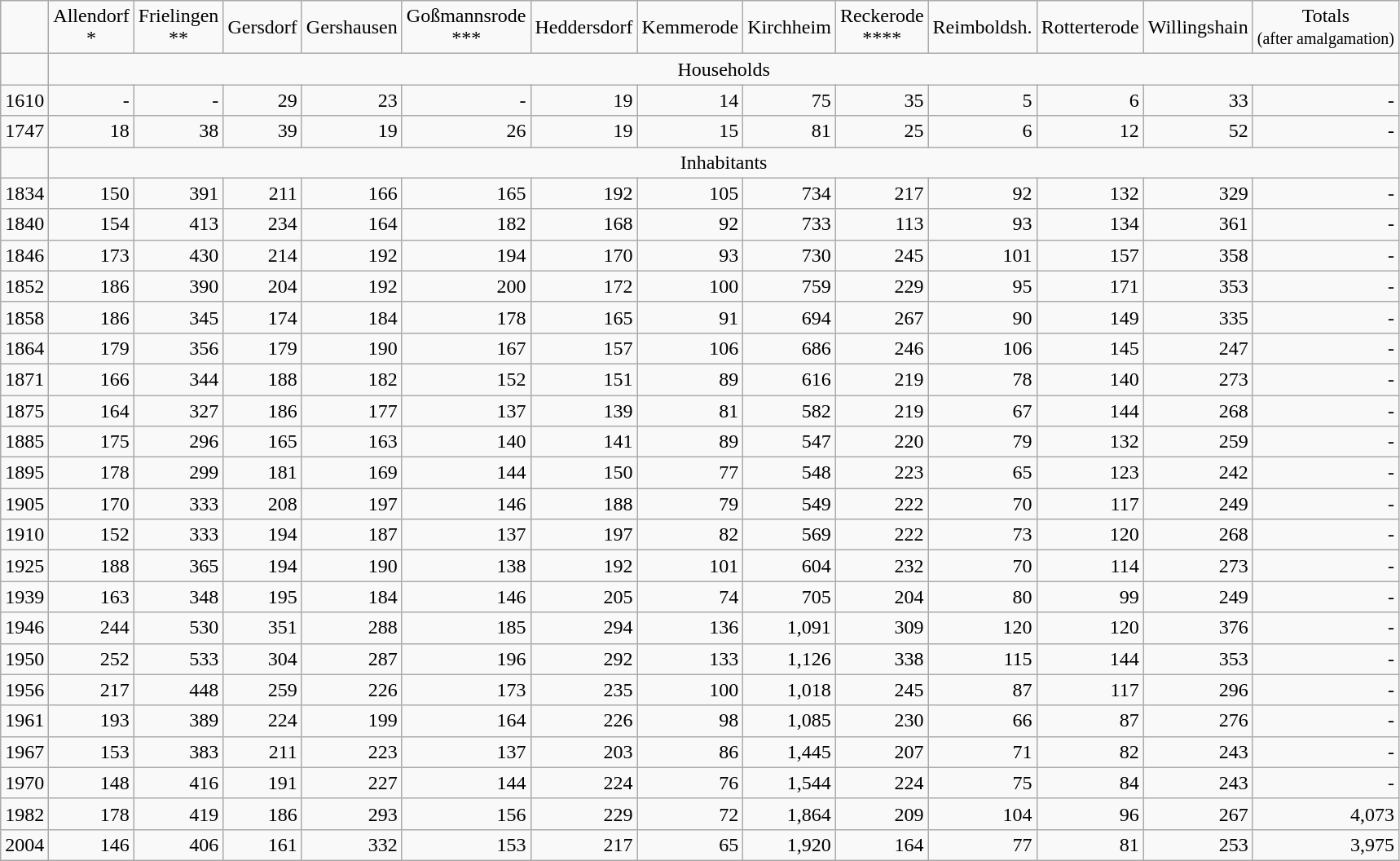<table align="center" border="1"  class="wikitable">
<tr align="center">
<td></td>
<td>Allendorf<br>*</td>
<td>Frielingen<br>**</td>
<td>Gersdorf</td>
<td>Gershausen</td>
<td>Goßmannsrode<br>***</td>
<td>Heddersdorf</td>
<td>Kemmerode</td>
<td>Kirchheim</td>
<td>Reckerode<br>****</td>
<td>Reimboldsh.</td>
<td>Rotterterode</td>
<td>Willingshain</td>
<td>Totals<br><small>(after amalgamation)</small></td>
</tr>
<tr align="right">
<td></td>
<td colspan="13" align="center">Households</td>
</tr>
<tr align="right">
<td>1610</td>
<td>-</td>
<td>-</td>
<td>29</td>
<td>23</td>
<td>-</td>
<td>19</td>
<td>14</td>
<td>75</td>
<td>35</td>
<td>5</td>
<td>6</td>
<td>33</td>
<td>-</td>
</tr>
<tr align="right">
<td>1747</td>
<td>18</td>
<td>38</td>
<td>39</td>
<td>19</td>
<td>26</td>
<td>19</td>
<td>15</td>
<td>81</td>
<td>25</td>
<td>6</td>
<td>12</td>
<td>52</td>
<td>-</td>
</tr>
<tr align="right">
<td></td>
<td colspan="13" align="center">Inhabitants</td>
</tr>
<tr align="right">
<td>1834</td>
<td>150</td>
<td>391</td>
<td>211</td>
<td>166</td>
<td>165</td>
<td>192</td>
<td>105</td>
<td>734</td>
<td>217</td>
<td>92</td>
<td>132</td>
<td>329</td>
<td>-</td>
</tr>
<tr align="right">
<td>1840</td>
<td>154</td>
<td>413</td>
<td>234</td>
<td>164</td>
<td>182</td>
<td>168</td>
<td>92</td>
<td>733</td>
<td>113</td>
<td>93</td>
<td>134</td>
<td>361</td>
<td>-</td>
</tr>
<tr align="right">
<td>1846</td>
<td>173</td>
<td>430</td>
<td>214</td>
<td>192</td>
<td>194</td>
<td>170</td>
<td>93</td>
<td>730</td>
<td>245</td>
<td>101</td>
<td>157</td>
<td>358</td>
<td>-</td>
</tr>
<tr align="right">
<td>1852</td>
<td>186</td>
<td>390</td>
<td>204</td>
<td>192</td>
<td>200</td>
<td>172</td>
<td>100</td>
<td>759</td>
<td>229</td>
<td>95</td>
<td>171</td>
<td>353</td>
<td>-</td>
</tr>
<tr align="right">
<td>1858</td>
<td>186</td>
<td>345</td>
<td>174</td>
<td>184</td>
<td>178</td>
<td>165</td>
<td>91</td>
<td>694</td>
<td>267</td>
<td>90</td>
<td>149</td>
<td>335</td>
<td>-</td>
</tr>
<tr align="right">
<td>1864</td>
<td>179</td>
<td>356</td>
<td>179</td>
<td>190</td>
<td>167</td>
<td>157</td>
<td>106</td>
<td>686</td>
<td>246</td>
<td>106</td>
<td>145</td>
<td>247</td>
<td>-</td>
</tr>
<tr align="right">
<td>1871</td>
<td>166</td>
<td>344</td>
<td>188</td>
<td>182</td>
<td>152</td>
<td>151</td>
<td>89</td>
<td>616</td>
<td>219</td>
<td>78</td>
<td>140</td>
<td>273</td>
<td>-</td>
</tr>
<tr align="right">
<td>1875</td>
<td>164</td>
<td>327</td>
<td>186</td>
<td>177</td>
<td>137</td>
<td>139</td>
<td>81</td>
<td>582</td>
<td>219</td>
<td>67</td>
<td>144</td>
<td>268</td>
<td>-</td>
</tr>
<tr align="right">
<td>1885</td>
<td>175</td>
<td>296</td>
<td>165</td>
<td>163</td>
<td>140</td>
<td>141</td>
<td>89</td>
<td>547</td>
<td>220</td>
<td>79</td>
<td>132</td>
<td>259</td>
<td>-</td>
</tr>
<tr align="right">
<td>1895</td>
<td>178</td>
<td>299</td>
<td>181</td>
<td>169</td>
<td>144</td>
<td>150</td>
<td>77</td>
<td>548</td>
<td>223</td>
<td>65</td>
<td>123</td>
<td>242</td>
<td>-</td>
</tr>
<tr align="right">
<td>1905</td>
<td>170</td>
<td>333</td>
<td>208</td>
<td>197</td>
<td>146</td>
<td>188</td>
<td>79</td>
<td>549</td>
<td>222</td>
<td>70</td>
<td>117</td>
<td>249</td>
<td>-</td>
</tr>
<tr align="right">
<td>1910</td>
<td>152</td>
<td>333</td>
<td>194</td>
<td>187</td>
<td>137</td>
<td>197</td>
<td>82</td>
<td>569</td>
<td>222</td>
<td>73</td>
<td>120</td>
<td>268</td>
<td>-</td>
</tr>
<tr align="right">
<td>1925</td>
<td>188</td>
<td>365</td>
<td>194</td>
<td>190</td>
<td>138</td>
<td>192</td>
<td>101</td>
<td>604</td>
<td>232</td>
<td>70</td>
<td>114</td>
<td>273</td>
<td>-</td>
</tr>
<tr align="right">
<td>1939</td>
<td>163</td>
<td>348</td>
<td>195</td>
<td>184</td>
<td>146</td>
<td>205</td>
<td>74</td>
<td>705</td>
<td>204</td>
<td>80</td>
<td>99</td>
<td>249</td>
<td>-</td>
</tr>
<tr align="right">
<td>1946</td>
<td>244</td>
<td>530</td>
<td>351</td>
<td>288</td>
<td>185</td>
<td>294</td>
<td>136</td>
<td>1,091</td>
<td>309</td>
<td>120</td>
<td>120</td>
<td>376</td>
<td>-</td>
</tr>
<tr align="right">
<td>1950</td>
<td>252</td>
<td>533</td>
<td>304</td>
<td>287</td>
<td>196</td>
<td>292</td>
<td>133</td>
<td>1,126</td>
<td>338</td>
<td>115</td>
<td>144</td>
<td>353</td>
<td>-</td>
</tr>
<tr align="right">
<td>1956</td>
<td>217</td>
<td>448</td>
<td>259</td>
<td>226</td>
<td>173</td>
<td>235</td>
<td>100</td>
<td>1,018</td>
<td>245</td>
<td>87</td>
<td>117</td>
<td>296</td>
<td>-</td>
</tr>
<tr align="right">
<td>1961</td>
<td>193</td>
<td>389</td>
<td>224</td>
<td>199</td>
<td>164</td>
<td>226</td>
<td>98</td>
<td>1,085</td>
<td>230</td>
<td>66</td>
<td>87</td>
<td>276</td>
<td>-</td>
</tr>
<tr align="right">
<td>1967</td>
<td>153</td>
<td>383</td>
<td>211</td>
<td>223</td>
<td>137</td>
<td>203</td>
<td>86</td>
<td>1,445</td>
<td>207</td>
<td>71</td>
<td>82</td>
<td>243</td>
<td>-</td>
</tr>
<tr align="right">
<td>1970</td>
<td>148</td>
<td>416</td>
<td>191</td>
<td>227</td>
<td>144</td>
<td>224</td>
<td>76</td>
<td>1,544</td>
<td>224</td>
<td>75</td>
<td>84</td>
<td>243</td>
<td>-</td>
</tr>
<tr align="right">
<td>1982</td>
<td>178</td>
<td>419</td>
<td>186</td>
<td>293</td>
<td>156</td>
<td>229</td>
<td>72</td>
<td>1,864</td>
<td>209</td>
<td>104</td>
<td>96</td>
<td>267</td>
<td>4,073</td>
</tr>
<tr align="right">
<td>2004</td>
<td>146</td>
<td>406</td>
<td>161</td>
<td>332</td>
<td>153</td>
<td>217</td>
<td>65</td>
<td>1,920</td>
<td>164</td>
<td>77</td>
<td>81</td>
<td>253</td>
<td>3,975</td>
</tr>
</table>
